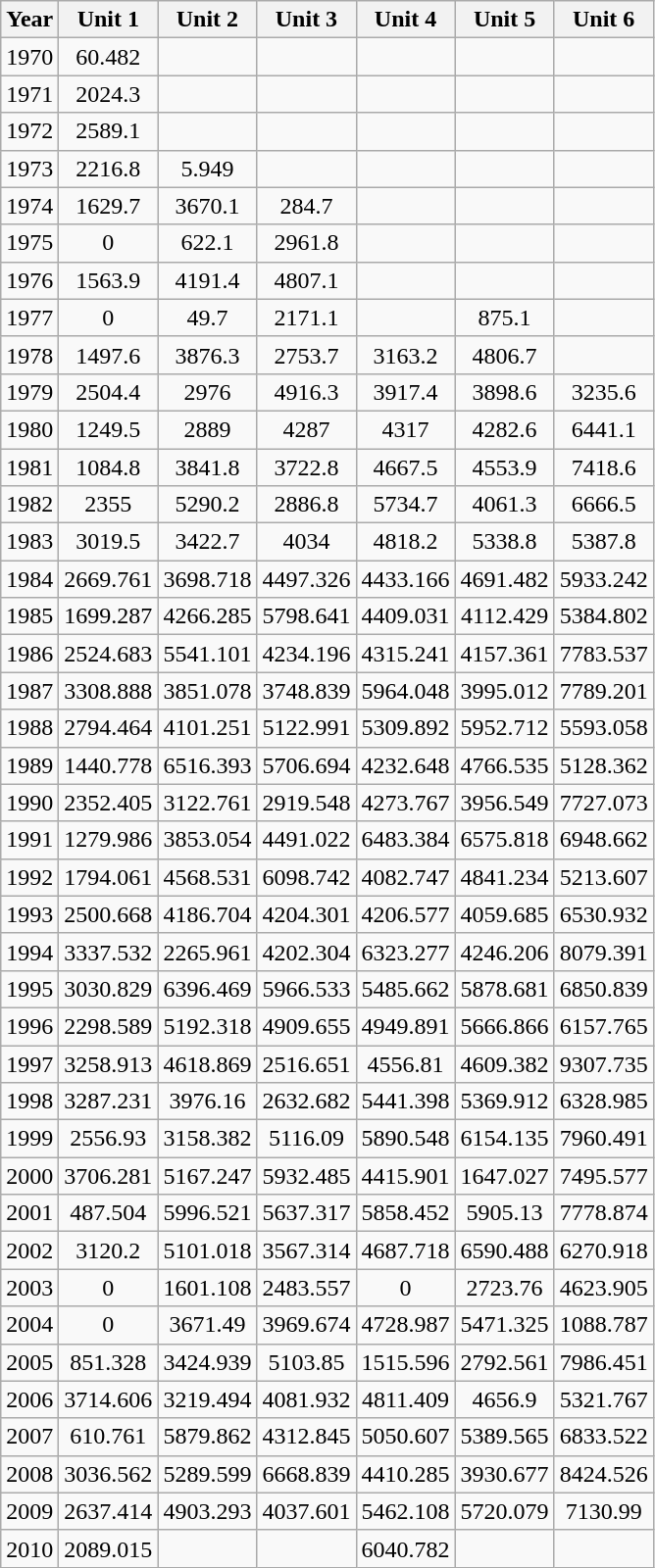<table class="wikitable sortable" style="text-align: center;">
<tr>
<th>Year</th>
<th>Unit 1</th>
<th>Unit 2</th>
<th>Unit 3</th>
<th>Unit 4</th>
<th>Unit 5</th>
<th>Unit 6</th>
</tr>
<tr>
<td>1970</td>
<td>60.482</td>
<td></td>
<td></td>
<td></td>
<td></td>
<td></td>
</tr>
<tr>
<td>1971</td>
<td>2024.3</td>
<td></td>
<td></td>
<td></td>
<td></td>
<td></td>
</tr>
<tr>
<td>1972</td>
<td>2589.1</td>
<td></td>
<td></td>
<td></td>
<td></td>
<td></td>
</tr>
<tr>
<td>1973</td>
<td>2216.8</td>
<td>5.949</td>
<td></td>
<td></td>
<td></td>
<td></td>
</tr>
<tr>
<td>1974</td>
<td>1629.7</td>
<td>3670.1</td>
<td>284.7</td>
<td></td>
<td></td>
<td></td>
</tr>
<tr>
<td>1975</td>
<td>0</td>
<td>622.1</td>
<td>2961.8</td>
<td></td>
<td></td>
<td></td>
</tr>
<tr>
<td>1976</td>
<td>1563.9</td>
<td>4191.4</td>
<td>4807.1</td>
<td></td>
<td></td>
<td></td>
</tr>
<tr>
<td>1977</td>
<td>0</td>
<td>49.7</td>
<td>2171.1</td>
<td></td>
<td>875.1</td>
<td></td>
</tr>
<tr>
<td>1978</td>
<td>1497.6</td>
<td>3876.3</td>
<td>2753.7</td>
<td>3163.2</td>
<td>4806.7</td>
<td></td>
</tr>
<tr>
<td>1979</td>
<td>2504.4</td>
<td>2976</td>
<td>4916.3</td>
<td>3917.4</td>
<td>3898.6</td>
<td>3235.6</td>
</tr>
<tr>
<td>1980</td>
<td>1249.5</td>
<td>2889</td>
<td>4287</td>
<td>4317</td>
<td>4282.6</td>
<td>6441.1</td>
</tr>
<tr>
<td>1981</td>
<td>1084.8</td>
<td>3841.8</td>
<td>3722.8</td>
<td>4667.5</td>
<td>4553.9</td>
<td>7418.6</td>
</tr>
<tr>
<td>1982</td>
<td>2355</td>
<td>5290.2</td>
<td>2886.8</td>
<td>5734.7</td>
<td>4061.3</td>
<td>6666.5</td>
</tr>
<tr>
<td>1983</td>
<td>3019.5</td>
<td>3422.7</td>
<td>4034</td>
<td>4818.2</td>
<td>5338.8</td>
<td>5387.8</td>
</tr>
<tr>
<td>1984</td>
<td>2669.761</td>
<td>3698.718</td>
<td>4497.326</td>
<td>4433.166</td>
<td>4691.482</td>
<td>5933.242</td>
</tr>
<tr>
<td>1985</td>
<td>1699.287</td>
<td>4266.285</td>
<td>5798.641</td>
<td>4409.031</td>
<td>4112.429</td>
<td>5384.802</td>
</tr>
<tr>
<td>1986</td>
<td>2524.683</td>
<td>5541.101</td>
<td>4234.196</td>
<td>4315.241</td>
<td>4157.361</td>
<td>7783.537</td>
</tr>
<tr>
<td>1987</td>
<td>3308.888</td>
<td>3851.078</td>
<td>3748.839</td>
<td>5964.048</td>
<td>3995.012</td>
<td>7789.201</td>
</tr>
<tr>
<td>1988</td>
<td>2794.464</td>
<td>4101.251</td>
<td>5122.991</td>
<td>5309.892</td>
<td>5952.712</td>
<td>5593.058</td>
</tr>
<tr>
<td>1989</td>
<td>1440.778</td>
<td>6516.393</td>
<td>5706.694</td>
<td>4232.648</td>
<td>4766.535</td>
<td>5128.362</td>
</tr>
<tr>
<td>1990</td>
<td>2352.405</td>
<td>3122.761</td>
<td>2919.548</td>
<td>4273.767</td>
<td>3956.549</td>
<td>7727.073</td>
</tr>
<tr>
<td>1991</td>
<td>1279.986</td>
<td>3853.054</td>
<td>4491.022</td>
<td>6483.384</td>
<td>6575.818</td>
<td>6948.662</td>
</tr>
<tr>
<td>1992</td>
<td>1794.061</td>
<td>4568.531</td>
<td>6098.742</td>
<td>4082.747</td>
<td>4841.234</td>
<td>5213.607</td>
</tr>
<tr>
<td>1993</td>
<td>2500.668</td>
<td>4186.704</td>
<td>4204.301</td>
<td>4206.577</td>
<td>4059.685</td>
<td>6530.932</td>
</tr>
<tr>
<td>1994</td>
<td>3337.532</td>
<td>2265.961</td>
<td>4202.304</td>
<td>6323.277</td>
<td>4246.206</td>
<td>8079.391</td>
</tr>
<tr>
<td>1995</td>
<td>3030.829</td>
<td>6396.469</td>
<td>5966.533</td>
<td>5485.662</td>
<td>5878.681</td>
<td>6850.839</td>
</tr>
<tr>
<td>1996</td>
<td>2298.589</td>
<td>5192.318</td>
<td>4909.655</td>
<td>4949.891</td>
<td>5666.866</td>
<td>6157.765</td>
</tr>
<tr>
<td>1997</td>
<td>3258.913</td>
<td>4618.869</td>
<td>2516.651</td>
<td>4556.81</td>
<td>4609.382</td>
<td>9307.735</td>
</tr>
<tr>
<td>1998</td>
<td>3287.231</td>
<td>3976.16</td>
<td>2632.682</td>
<td>5441.398</td>
<td>5369.912</td>
<td>6328.985</td>
</tr>
<tr>
<td>1999</td>
<td>2556.93</td>
<td>3158.382</td>
<td>5116.09</td>
<td>5890.548</td>
<td>6154.135</td>
<td>7960.491</td>
</tr>
<tr>
<td>2000</td>
<td>3706.281</td>
<td>5167.247</td>
<td>5932.485</td>
<td>4415.901</td>
<td>1647.027</td>
<td>7495.577</td>
</tr>
<tr>
<td>2001</td>
<td>487.504</td>
<td>5996.521</td>
<td>5637.317</td>
<td>5858.452</td>
<td>5905.13</td>
<td>7778.874</td>
</tr>
<tr>
<td>2002</td>
<td>3120.2</td>
<td>5101.018</td>
<td>3567.314</td>
<td>4687.718</td>
<td>6590.488</td>
<td>6270.918</td>
</tr>
<tr>
<td>2003</td>
<td>0</td>
<td>1601.108</td>
<td>2483.557</td>
<td>0</td>
<td>2723.76</td>
<td>4623.905</td>
</tr>
<tr>
<td>2004</td>
<td>0</td>
<td>3671.49</td>
<td>3969.674</td>
<td>4728.987</td>
<td>5471.325</td>
<td>1088.787</td>
</tr>
<tr>
<td>2005</td>
<td>851.328</td>
<td>3424.939</td>
<td>5103.85</td>
<td>1515.596</td>
<td>2792.561</td>
<td>7986.451</td>
</tr>
<tr>
<td>2006</td>
<td>3714.606</td>
<td>3219.494</td>
<td>4081.932</td>
<td>4811.409</td>
<td>4656.9</td>
<td>5321.767</td>
</tr>
<tr>
<td>2007</td>
<td>610.761</td>
<td>5879.862</td>
<td>4312.845</td>
<td>5050.607</td>
<td>5389.565</td>
<td>6833.522</td>
</tr>
<tr>
<td>2008</td>
<td>3036.562</td>
<td>5289.599</td>
<td>6668.839</td>
<td>4410.285</td>
<td>3930.677</td>
<td>8424.526</td>
</tr>
<tr>
<td>2009</td>
<td>2637.414</td>
<td>4903.293</td>
<td>4037.601</td>
<td>5462.108</td>
<td>5720.079</td>
<td>7130.99</td>
</tr>
<tr>
<td>2010</td>
<td>2089.015</td>
<td></td>
<td></td>
<td>6040.782</td>
<td></td>
<td></td>
</tr>
</table>
